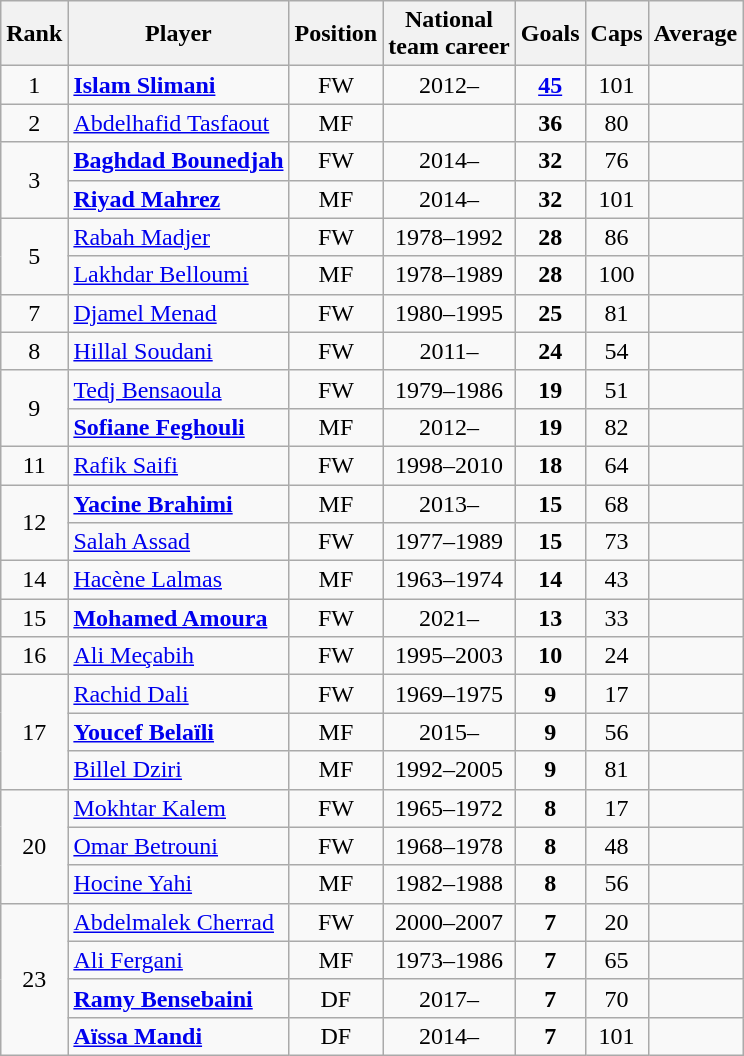<table class="wikitable sortable" style="text-align: center;">
<tr>
<th>Rank</th>
<th>Player</th>
<th>Position</th>
<th>National<br>team career</th>
<th>Goals</th>
<th>Caps</th>
<th>Average</th>
</tr>
<tr>
<td>1</td>
<td align="left"><strong><a href='#'>Islam Slimani</a></strong></td>
<td>FW</td>
<td>2012–</td>
<td><strong><a href='#'>45</a></strong></td>
<td>101</td>
<td></td>
</tr>
<tr>
<td>2</td>
<td align="left"><a href='#'>Abdelhafid Tasfaout</a></td>
<td>MF</td>
<td></td>
<td><strong>36</strong></td>
<td>80</td>
<td></td>
</tr>
<tr>
<td rowspan=2>3</td>
<td align="left"><strong><a href='#'>Baghdad Bounedjah</a></strong></td>
<td>FW</td>
<td>2014–</td>
<td><strong>32</strong></td>
<td>76</td>
<td></td>
</tr>
<tr>
<td align="left"><strong><a href='#'>Riyad Mahrez</a></strong></td>
<td>MF</td>
<td>2014–</td>
<td><strong>32</strong></td>
<td>101</td>
<td></td>
</tr>
<tr>
<td rowspan=2>5</td>
<td align="left"><a href='#'>Rabah Madjer</a></td>
<td>FW</td>
<td>1978–1992</td>
<td><strong>28</strong></td>
<td>86</td>
<td></td>
</tr>
<tr>
<td align="left"><a href='#'>Lakhdar Belloumi</a></td>
<td>MF</td>
<td>1978–1989</td>
<td><strong>28</strong></td>
<td>100</td>
<td></td>
</tr>
<tr>
<td>7</td>
<td align="left"><a href='#'>Djamel Menad</a></td>
<td>FW</td>
<td>1980–1995</td>
<td><strong>25</strong></td>
<td>81</td>
<td></td>
</tr>
<tr>
<td>8</td>
<td align="left"><a href='#'>Hillal Soudani</a></td>
<td>FW</td>
<td>2011–</td>
<td><strong>24</strong></td>
<td>54</td>
<td></td>
</tr>
<tr>
<td rowspan=2>9</td>
<td align="left"><a href='#'>Tedj Bensaoula</a></td>
<td>FW</td>
<td>1979–1986</td>
<td><strong>19</strong></td>
<td>51</td>
<td></td>
</tr>
<tr>
<td align="left"><strong><a href='#'>Sofiane Feghouli</a></strong></td>
<td>MF</td>
<td>2012–</td>
<td><strong>19</strong></td>
<td>82</td>
<td></td>
</tr>
<tr>
<td>11</td>
<td align="left"><a href='#'>Rafik Saifi</a></td>
<td>FW</td>
<td>1998–2010</td>
<td><strong>18</strong></td>
<td>64</td>
<td></td>
</tr>
<tr>
<td rowspan=2>12</td>
<td align="left"><strong><a href='#'>Yacine Brahimi</a></strong></td>
<td>MF</td>
<td>2013–</td>
<td><strong>15</strong></td>
<td>68</td>
<td></td>
</tr>
<tr>
<td align="left"><a href='#'>Salah Assad</a></td>
<td>FW</td>
<td>1977–1989</td>
<td><strong>15</strong></td>
<td>73</td>
<td></td>
</tr>
<tr>
<td>14</td>
<td align="left"><a href='#'>Hacène Lalmas</a></td>
<td>MF</td>
<td>1963–1974</td>
<td><strong>14</strong></td>
<td>43</td>
<td></td>
</tr>
<tr>
<td>15</td>
<td align="left"><strong><a href='#'>Mohamed Amoura</a></strong></td>
<td>FW</td>
<td>2021–</td>
<td><strong>13</strong></td>
<td>33</td>
<td></td>
</tr>
<tr>
<td>16</td>
<td align="left"><a href='#'>Ali Meçabih</a></td>
<td>FW</td>
<td>1995–2003</td>
<td><strong>10</strong></td>
<td>24</td>
<td></td>
</tr>
<tr>
<td rowspan=3>17</td>
<td align="left"><a href='#'>Rachid Dali</a></td>
<td>FW</td>
<td>1969–1975</td>
<td><strong>9</strong></td>
<td>17</td>
<td></td>
</tr>
<tr>
<td align="left"><strong><a href='#'>Youcef Belaïli</a></strong></td>
<td>MF</td>
<td>2015–</td>
<td><strong>9</strong></td>
<td>56</td>
<td></td>
</tr>
<tr>
<td align="left"><a href='#'>Billel Dziri</a></td>
<td>MF</td>
<td>1992–2005</td>
<td><strong>9</strong></td>
<td>81</td>
<td></td>
</tr>
<tr>
<td rowspan=3>20</td>
<td align="left"><a href='#'>Mokhtar Kalem</a></td>
<td>FW</td>
<td>1965–1972</td>
<td><strong>8</strong></td>
<td>17</td>
<td></td>
</tr>
<tr>
<td align="left"><a href='#'>Omar Betrouni</a></td>
<td>FW</td>
<td>1968–1978</td>
<td><strong>8</strong></td>
<td>48</td>
<td></td>
</tr>
<tr>
<td align="left"><a href='#'>Hocine Yahi</a></td>
<td>MF</td>
<td>1982–1988</td>
<td><strong>8</strong></td>
<td>56</td>
<td></td>
</tr>
<tr>
<td rowspan=4>23</td>
<td align="left"><a href='#'>Abdelmalek Cherrad</a></td>
<td>FW</td>
<td>2000–2007</td>
<td><strong>7</strong></td>
<td>20</td>
<td></td>
</tr>
<tr>
<td align="left"><a href='#'>Ali Fergani</a></td>
<td>MF</td>
<td>1973–1986</td>
<td><strong>7</strong></td>
<td>65</td>
<td></td>
</tr>
<tr>
<td align="left"><strong><a href='#'>Ramy Bensebaini</a></strong></td>
<td>DF</td>
<td>2017–</td>
<td><strong>7</strong></td>
<td>70</td>
<td></td>
</tr>
<tr>
<td align="left"><strong><a href='#'>Aïssa Mandi</a></strong></td>
<td>DF</td>
<td>2014–</td>
<td><strong>7</strong></td>
<td>101</td>
<td></td>
</tr>
</table>
